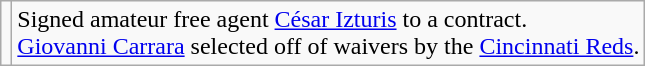<table class="wikitable">
<tr>
<td></td>
<td>Signed amateur free agent <a href='#'>César Izturis</a> to a contract. <br><a href='#'>Giovanni Carrara</a> selected off of waivers by the <a href='#'>Cincinnati Reds</a>.</td>
</tr>
</table>
